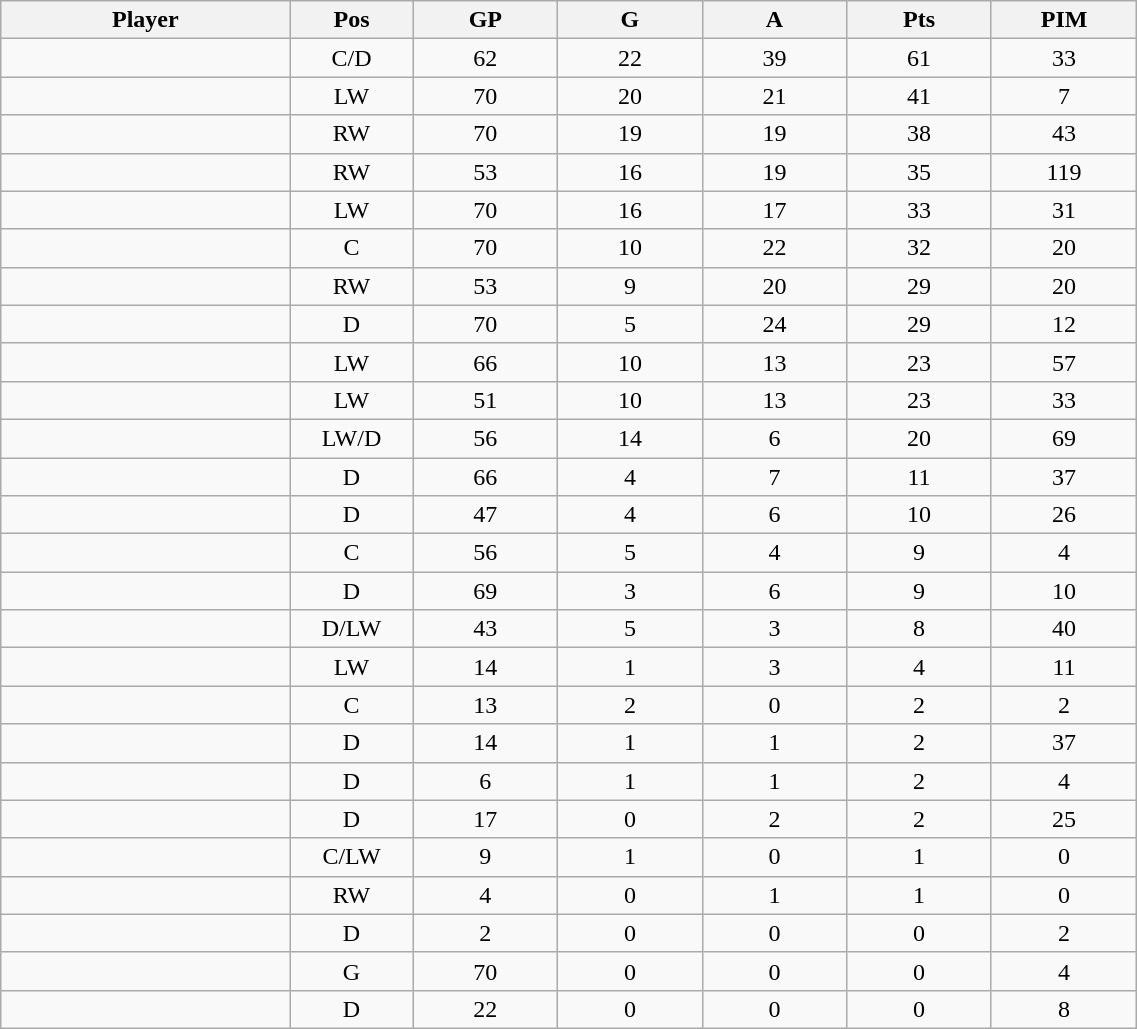<table class="wikitable sortable" width="60%">
<tr ALIGN="center">
<th bgcolor="#DDDDFF" width="10%">Player</th>
<th bgcolor="#DDDDFF" width="3%" title="Position">Pos</th>
<th bgcolor="#DDDDFF" width="5%" title="Games played">GP</th>
<th bgcolor="#DDDDFF" width="5%" title="Goals">G</th>
<th bgcolor="#DDDDFF" width="5%" title="Assists">A</th>
<th bgcolor="#DDDDFF" width="5%" title="Points">Pts</th>
<th bgcolor="#DDDDFF" width="5%" title="Penalties in Minutes">PIM</th>
</tr>
<tr align="center">
<td align="right"></td>
<td>C/D</td>
<td>62</td>
<td>22</td>
<td>39</td>
<td>61</td>
<td>33</td>
</tr>
<tr align="center">
<td align="right"></td>
<td>LW</td>
<td>70</td>
<td>20</td>
<td>21</td>
<td>41</td>
<td>7</td>
</tr>
<tr align="center">
<td align="right"></td>
<td>RW</td>
<td>70</td>
<td>19</td>
<td>19</td>
<td>38</td>
<td>43</td>
</tr>
<tr align="center">
<td align="right"></td>
<td>RW</td>
<td>53</td>
<td>16</td>
<td>19</td>
<td>35</td>
<td>119</td>
</tr>
<tr align="center">
<td align="right"></td>
<td>LW</td>
<td>70</td>
<td>16</td>
<td>17</td>
<td>33</td>
<td>31</td>
</tr>
<tr align="center">
<td align="right"></td>
<td>C</td>
<td>70</td>
<td>10</td>
<td>22</td>
<td>32</td>
<td>20</td>
</tr>
<tr align="center">
<td align="right"></td>
<td>RW</td>
<td>53</td>
<td>9</td>
<td>20</td>
<td>29</td>
<td>20</td>
</tr>
<tr align="center">
<td align="right"></td>
<td>D</td>
<td>70</td>
<td>5</td>
<td>24</td>
<td>29</td>
<td>12</td>
</tr>
<tr align="center">
<td align="right"></td>
<td>LW</td>
<td>66</td>
<td>10</td>
<td>13</td>
<td>23</td>
<td>57</td>
</tr>
<tr align="center">
<td align="right"></td>
<td>LW</td>
<td>51</td>
<td>10</td>
<td>13</td>
<td>23</td>
<td>33</td>
</tr>
<tr align="center">
<td align="right"></td>
<td>LW/D</td>
<td>56</td>
<td>14</td>
<td>6</td>
<td>20</td>
<td>69</td>
</tr>
<tr align="center">
<td align="right"></td>
<td>D</td>
<td>66</td>
<td>4</td>
<td>7</td>
<td>11</td>
<td>37</td>
</tr>
<tr align="center">
<td align="right"></td>
<td>D</td>
<td>47</td>
<td>4</td>
<td>6</td>
<td>10</td>
<td>26</td>
</tr>
<tr align="center">
<td align="right"></td>
<td>C</td>
<td>56</td>
<td>5</td>
<td>4</td>
<td>9</td>
<td>4</td>
</tr>
<tr align="center">
<td align="right"></td>
<td>D</td>
<td>69</td>
<td>3</td>
<td>6</td>
<td>9</td>
<td>10</td>
</tr>
<tr align="center">
<td align="right"></td>
<td>D/LW</td>
<td>43</td>
<td>5</td>
<td>3</td>
<td>8</td>
<td>40</td>
</tr>
<tr align="center">
<td align="right"></td>
<td>LW</td>
<td>14</td>
<td>1</td>
<td>3</td>
<td>4</td>
<td>11</td>
</tr>
<tr align="center">
<td align="right"></td>
<td>C</td>
<td>13</td>
<td>2</td>
<td>0</td>
<td>2</td>
<td>2</td>
</tr>
<tr align="center">
<td align="right"></td>
<td>D</td>
<td>14</td>
<td>1</td>
<td>1</td>
<td>2</td>
<td>37</td>
</tr>
<tr align="center">
<td align="right"></td>
<td>D</td>
<td>6</td>
<td>1</td>
<td>1</td>
<td>2</td>
<td>4</td>
</tr>
<tr align="center">
<td align="right"></td>
<td>D</td>
<td>17</td>
<td>0</td>
<td>2</td>
<td>2</td>
<td>25</td>
</tr>
<tr align="center">
<td align="right"></td>
<td>C/LW</td>
<td>9</td>
<td>1</td>
<td>0</td>
<td>1</td>
<td>0</td>
</tr>
<tr align="center">
<td align="right"></td>
<td>RW</td>
<td>4</td>
<td>0</td>
<td>1</td>
<td>1</td>
<td>0</td>
</tr>
<tr align="center">
<td align="right"></td>
<td>D</td>
<td>2</td>
<td>0</td>
<td>0</td>
<td>0</td>
<td>2</td>
</tr>
<tr align="center">
<td align="right"></td>
<td>G</td>
<td>70</td>
<td>0</td>
<td>0</td>
<td>0</td>
<td>4</td>
</tr>
<tr align="center">
<td align="right"></td>
<td>D</td>
<td>22</td>
<td>0</td>
<td>0</td>
<td>0</td>
<td>8</td>
</tr>
</table>
